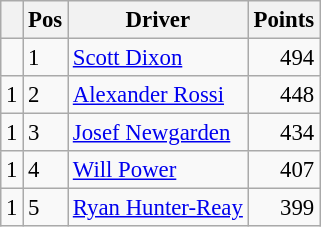<table class="wikitable" style="font-size: 95%;">
<tr>
<th></th>
<th>Pos</th>
<th>Driver</th>
<th>Points</th>
</tr>
<tr>
<td align="left"></td>
<td>1</td>
<td> <a href='#'>Scott Dixon</a></td>
<td align="right">494</td>
</tr>
<tr>
<td align="left"> 1</td>
<td>2</td>
<td> <a href='#'>Alexander Rossi</a></td>
<td align="right">448</td>
</tr>
<tr>
<td align="left"> 1</td>
<td>3</td>
<td> <a href='#'>Josef Newgarden</a></td>
<td align="right">434</td>
</tr>
<tr>
<td align="left"> 1</td>
<td>4</td>
<td> <a href='#'>Will Power</a></td>
<td align="right">407</td>
</tr>
<tr>
<td align="left"> 1</td>
<td>5</td>
<td> <a href='#'>Ryan Hunter-Reay</a></td>
<td align="right">399</td>
</tr>
</table>
